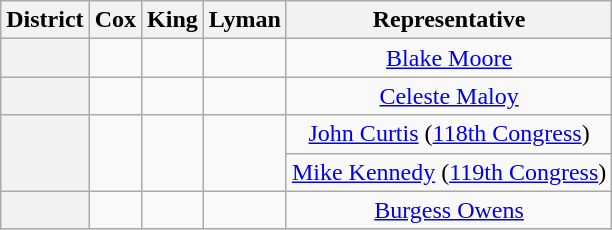<table class=wikitable>
<tr>
<th>District</th>
<th>Cox</th>
<th>King</th>
<th>Lyman</th>
<th>Representative</th>
</tr>
<tr align=center>
<th></th>
<td></td>
<td></td>
<td></td>
<td><a href='#'>Blake Moore</a></td>
</tr>
<tr align=center>
<th></th>
<td></td>
<td></td>
<td></td>
<td><a href='#'>Celeste Maloy</a></td>
</tr>
<tr align=center>
<th rowspan=2 ></th>
<td rowspan=2></td>
<td rowspan=2></td>
<td rowspan=2></td>
<td><a href='#'>John Curtis</a> (<a href='#'>118th Congress</a>)</td>
</tr>
<tr align=center>
<td><a href='#'>Mike Kennedy</a> (<a href='#'>119th Congress</a>)</td>
</tr>
<tr align=center>
<th></th>
<td></td>
<td></td>
<td></td>
<td><a href='#'>Burgess Owens</a></td>
</tr>
</table>
